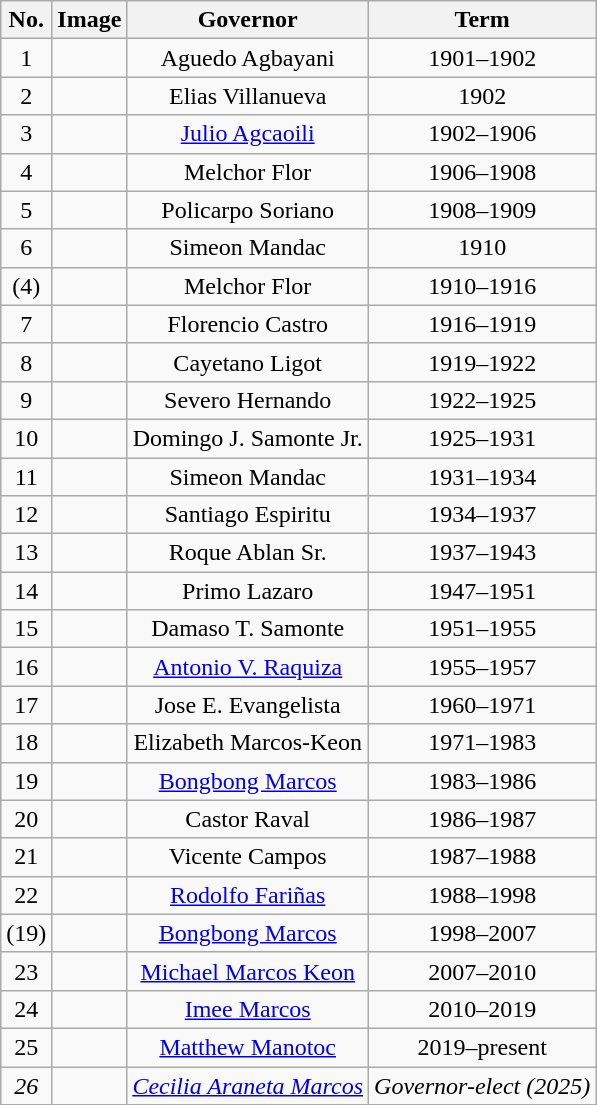<table class="wikitable" style="text-align:center;">
<tr>
<th>No.</th>
<th>Image</th>
<th>Governor</th>
<th>Term</th>
</tr>
<tr>
<td>1</td>
<td></td>
<td>Aguedo Agbayani</td>
<td>1901–1902</td>
</tr>
<tr>
<td>2</td>
<td></td>
<td>Elias Villanueva</td>
<td>1902</td>
</tr>
<tr>
<td>3</td>
<td></td>
<td><a href='#'>Julio Agcaoili</a></td>
<td>1902–1906</td>
</tr>
<tr>
<td>4</td>
<td></td>
<td>Melchor Flor</td>
<td>1906–1908</td>
</tr>
<tr>
<td>5</td>
<td></td>
<td>Policarpo Soriano</td>
<td>1908–1909</td>
</tr>
<tr>
<td>6</td>
<td></td>
<td>Simeon Mandac</td>
<td>1910</td>
</tr>
<tr>
<td>(4)</td>
<td></td>
<td>Melchor Flor</td>
<td>1910–1916</td>
</tr>
<tr>
<td>7</td>
<td></td>
<td>Florencio Castro</td>
<td>1916–1919</td>
</tr>
<tr>
<td>8</td>
<td></td>
<td>Cayetano Ligot</td>
<td>1919–1922</td>
</tr>
<tr>
<td>9</td>
<td></td>
<td>Severo Hernando</td>
<td>1922–1925</td>
</tr>
<tr>
<td>10</td>
<td></td>
<td>Domingo J. Samonte Jr.</td>
<td>1925–1931</td>
</tr>
<tr>
<td>11</td>
<td></td>
<td>Simeon Mandac</td>
<td>1931–1934</td>
</tr>
<tr>
<td>12</td>
<td></td>
<td>Santiago Espiritu</td>
<td>1934–1937</td>
</tr>
<tr>
<td>13</td>
<td></td>
<td>Roque Ablan Sr.</td>
<td>1937–1943</td>
</tr>
<tr>
<td>14</td>
<td></td>
<td>Primo Lazaro</td>
<td>1947–1951</td>
</tr>
<tr>
<td>15</td>
<td></td>
<td>Damaso T. Samonte</td>
<td>1951–1955</td>
</tr>
<tr>
<td>16</td>
<td></td>
<td><a href='#'>Antonio V. Raquiza</a></td>
<td>1955–1957</td>
</tr>
<tr>
<td>17</td>
<td></td>
<td>Jose E. Evangelista</td>
<td>1960–1971</td>
</tr>
<tr>
<td>18</td>
<td></td>
<td>Elizabeth Marcos-Keon</td>
<td>1971–1983</td>
</tr>
<tr>
<td>19</td>
<td></td>
<td><a href='#'>Bongbong Marcos</a></td>
<td>1983–1986</td>
</tr>
<tr>
<td>20</td>
<td></td>
<td>Castor Raval</td>
<td>1986–1987</td>
</tr>
<tr>
<td>21</td>
<td></td>
<td>Vicente Campos</td>
<td>1987–1988</td>
</tr>
<tr>
<td>22</td>
<td></td>
<td><a href='#'>Rodolfo Fariñas</a></td>
<td>1988–1998</td>
</tr>
<tr>
<td>(19)</td>
<td></td>
<td><a href='#'>Bongbong Marcos</a></td>
<td>1998–2007</td>
</tr>
<tr>
<td>23</td>
<td></td>
<td><a href='#'>Michael Marcos Keon</a></td>
<td>2007–2010</td>
</tr>
<tr>
<td>24</td>
<td></td>
<td><a href='#'>Imee Marcos</a></td>
<td>2010–2019</td>
</tr>
<tr>
<td>25</td>
<td></td>
<td><a href='#'>Matthew Manotoc</a></td>
<td>2019–present</td>
</tr>
<tr>
<td><em>26</em></td>
<td></td>
<td><em><a href='#'>Cecilia Araneta Marcos</a></em></td>
<td><em>Governor-elect (2025)</em></td>
</tr>
</table>
